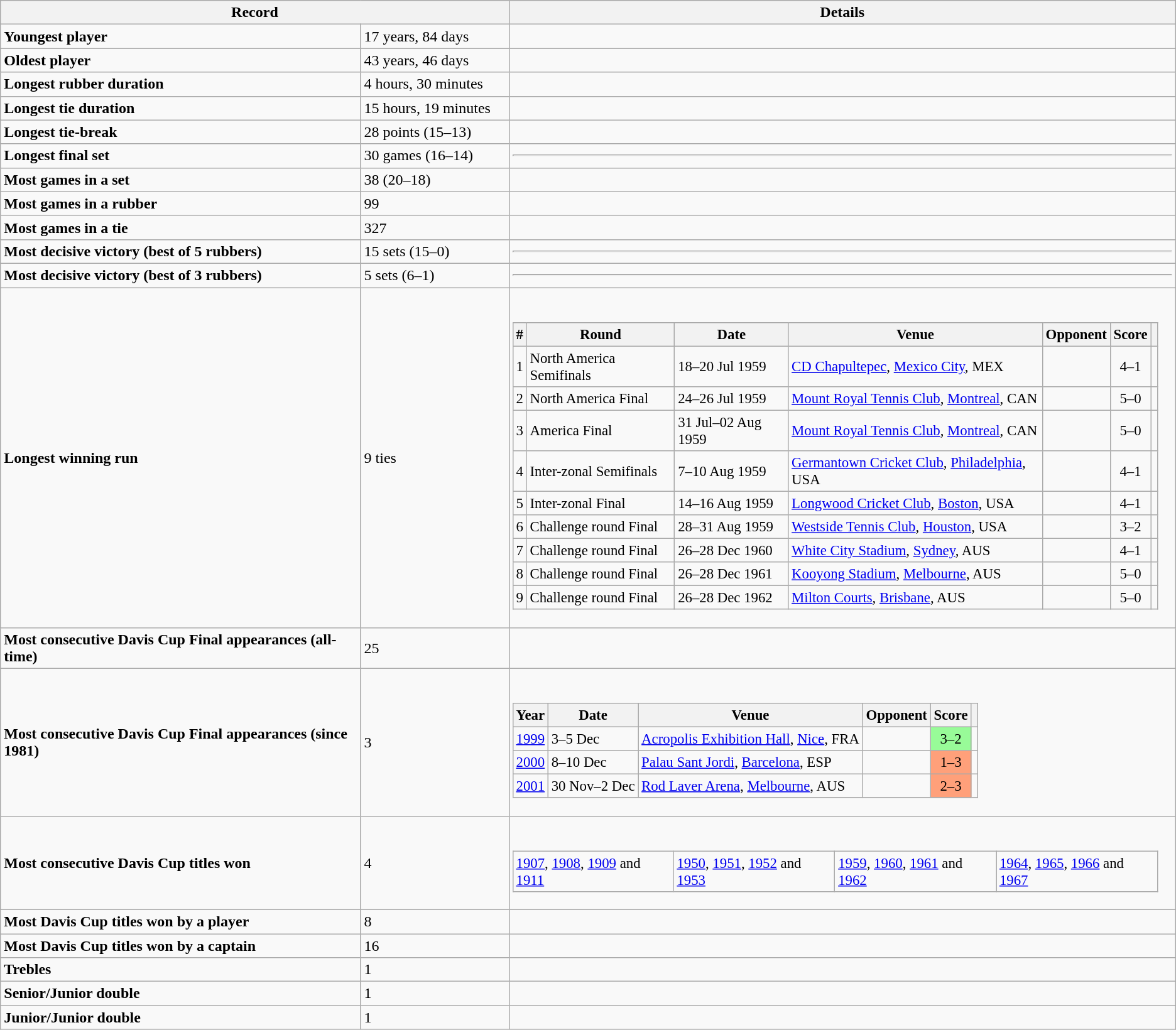<table class="wikitable" style="width:">
<tr>
<th colspan=2>Record</th>
<th>Details</th>
</tr>
<tr>
<td><strong>Youngest player</strong></td>
<td>17 years, 84 days</td>
<td style="font-size:95%"></td>
</tr>
<tr>
<td><strong>Oldest player</strong></td>
<td>43 years, 46 days</td>
<td style="font-size:95%"></td>
</tr>
<tr>
<td><strong>Longest rubber duration</strong></td>
<td width=150px>4 hours, 30 minutes</td>
<td style="font-size:95%"></td>
</tr>
<tr>
<td><strong>Longest tie duration</strong></td>
<td>15 hours, 19 minutes</td>
<td style="font-size:95%"></td>
</tr>
<tr>
<td><strong>Longest tie-break</strong></td>
<td>28 points (15–13)</td>
<td style="font-size:95%"></td>
</tr>
<tr>
<td><strong>Longest final set</strong></td>
<td>30 games (16–14)</td>
<td style="font-size:95%"><hr></td>
</tr>
<tr>
<td><strong>Most games in a set</strong></td>
<td>38 (20–18)</td>
<td style="font-size:95%"></td>
</tr>
<tr>
<td><strong>Most games in a rubber</strong></td>
<td>99</td>
<td style="font-size:95%"></td>
</tr>
<tr>
<td><strong>Most games in a tie</strong></td>
<td>327</td>
<td style="font-size:95%"></td>
</tr>
<tr>
<td><strong>Most decisive victory (best of 5 rubbers)</strong></td>
<td>15 sets (15–0)</td>
<td style="font-size:95%"><hr></td>
</tr>
<tr>
<td><strong>Most decisive victory (best of 3 rubbers)</strong></td>
<td>5 sets (6–1)</td>
<td style="font-size:95%"><hr></td>
</tr>
<tr>
<td><strong>Longest winning run</strong></td>
<td>9 ties</td>
<td style="font-size:95%"><br><table class="wikitable">
<tr>
<th>#</th>
<th>Round</th>
<th>Date</th>
<th>Venue</th>
<th>Opponent</th>
<th>Score</th>
<th></th>
</tr>
<tr>
<td>1</td>
<td>North America Semifinals</td>
<td>18–20 Jul 1959</td>
<td><a href='#'>CD Chapultepec</a>, <a href='#'>Mexico City</a>, MEX</td>
<td></td>
<td align=center>4–1</td>
<td></td>
</tr>
<tr>
<td>2</td>
<td>North America Final</td>
<td>24–26 Jul 1959</td>
<td><a href='#'>Mount Royal Tennis Club</a>, <a href='#'>Montreal</a>, CAN</td>
<td></td>
<td align=center>5–0</td>
<td></td>
</tr>
<tr>
<td>3</td>
<td>America Final</td>
<td>31 Jul–02 Aug 1959</td>
<td><a href='#'>Mount Royal Tennis Club</a>, <a href='#'>Montreal</a>, CAN</td>
<td></td>
<td align=center>5–0</td>
<td></td>
</tr>
<tr>
<td>4</td>
<td>Inter-zonal Semifinals</td>
<td>7–10 Aug 1959</td>
<td><a href='#'>Germantown Cricket Club</a>, <a href='#'>Philadelphia</a>, USA</td>
<td></td>
<td align=center>4–1</td>
<td></td>
</tr>
<tr>
<td>5</td>
<td>Inter-zonal Final</td>
<td>14–16 Aug 1959</td>
<td><a href='#'>Longwood Cricket Club</a>, <a href='#'>Boston</a>, USA</td>
<td></td>
<td align=center>4–1</td>
<td></td>
</tr>
<tr>
<td>6</td>
<td>Challenge round Final</td>
<td>28–31 Aug 1959</td>
<td><a href='#'>Westside Tennis Club</a>, <a href='#'>Houston</a>, USA</td>
<td></td>
<td align=center>3–2</td>
<td></td>
</tr>
<tr>
<td>7</td>
<td>Challenge round Final</td>
<td>26–28 Dec 1960</td>
<td><a href='#'>White City Stadium</a>, <a href='#'>Sydney</a>, AUS</td>
<td></td>
<td align=center>4–1</td>
<td></td>
</tr>
<tr>
<td>8</td>
<td>Challenge round Final</td>
<td>26–28 Dec 1961</td>
<td><a href='#'>Kooyong Stadium</a>, <a href='#'>Melbourne</a>, AUS</td>
<td></td>
<td align=center>5–0</td>
<td></td>
</tr>
<tr>
<td>9</td>
<td>Challenge round Final</td>
<td>26–28 Dec 1962</td>
<td><a href='#'>Milton Courts</a>, <a href='#'>Brisbane</a>, AUS</td>
<td></td>
<td align=center>5–0</td>
<td></td>
</tr>
</table>
</td>
</tr>
<tr>
<td><strong>Most consecutive Davis Cup Final appearances (all-time)</strong></td>
<td>25</td>
<td style="font-size:95%"; "text-align:left"></td>
</tr>
<tr>
<td><strong>Most consecutive Davis Cup Final appearances (since 1981)</strong></td>
<td>3</td>
<td style="font-size:95%"><br><table class="wikitable">
<tr>
<th>Year</th>
<th>Date</th>
<th>Venue</th>
<th>Opponent</th>
<th>Score</th>
<th></th>
</tr>
<tr>
<td><a href='#'>1999</a></td>
<td>3–5 Dec</td>
<td><a href='#'>Acropolis Exhibition Hall</a>, <a href='#'>Nice</a>, FRA</td>
<td></td>
<td align=center bgcolor=98fb98>3–2</td>
<td></td>
</tr>
<tr>
<td><a href='#'>2000</a></td>
<td>8–10 Dec</td>
<td><a href='#'>Palau Sant Jordi</a>, <a href='#'>Barcelona</a>, ESP</td>
<td></td>
<td align=center bgcolor=ffa07a>1–3</td>
<td></td>
</tr>
<tr>
<td><a href='#'>2001</a></td>
<td>30 Nov–2 Dec</td>
<td><a href='#'>Rod Laver Arena</a>, <a href='#'>Melbourne</a>, AUS</td>
<td></td>
<td align=center bgcolor=ffa07a>2–3</td>
<td></td>
</tr>
</table>
</td>
</tr>
<tr>
<td><strong>Most consecutive Davis Cup titles won</strong></td>
<td>4</td>
<td style="font-size:95%"><br><table class="wikitable">
<tr>
<td><a href='#'>1907</a>, <a href='#'>1908</a>, <a href='#'>1909</a> and <a href='#'>1911</a></td>
<td><a href='#'>1950</a>, <a href='#'>1951</a>, <a href='#'>1952</a> and <a href='#'>1953</a></td>
<td><a href='#'>1959</a>, <a href='#'>1960</a>, <a href='#'>1961</a> and <a href='#'>1962</a></td>
<td><a href='#'>1964</a>, <a href='#'>1965</a>, <a href='#'>1966</a> and <a href='#'>1967</a></td>
</tr>
</table>
</td>
</tr>
<tr>
<td><strong>Most Davis Cup titles won by a player</strong></td>
<td>8</td>
<td style="font-size:95%"></td>
</tr>
<tr>
<td><strong>Most Davis Cup titles won by a captain</strong></td>
<td>16</td>
<td style="font-size:95%"></td>
</tr>
<tr>
<td><strong>Trebles</strong></td>
<td>1</td>
<td style="font-size:95%"></td>
</tr>
<tr>
<td><strong>Senior/Junior double</strong></td>
<td>1</td>
<td style="font-size:95%"></td>
</tr>
<tr>
<td><strong>Junior/Junior double</strong></td>
<td>1</td>
<td style="font-size:95%"></td>
</tr>
</table>
